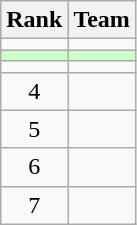<table class="wikitable">
<tr>
<th>Rank</th>
<th>Team</th>
</tr>
<tr>
<td align=center></td>
<td></td>
</tr>
<tr bgcolor=#ccffcc>
<td align=center></td>
<td></td>
</tr>
<tr>
<td align=center></td>
<td></td>
</tr>
<tr>
<td align=center>4</td>
<td></td>
</tr>
<tr>
<td align=center>5</td>
<td></td>
</tr>
<tr>
<td align=center>6</td>
<td></td>
</tr>
<tr>
<td align=center>7</td>
<td></td>
</tr>
</table>
